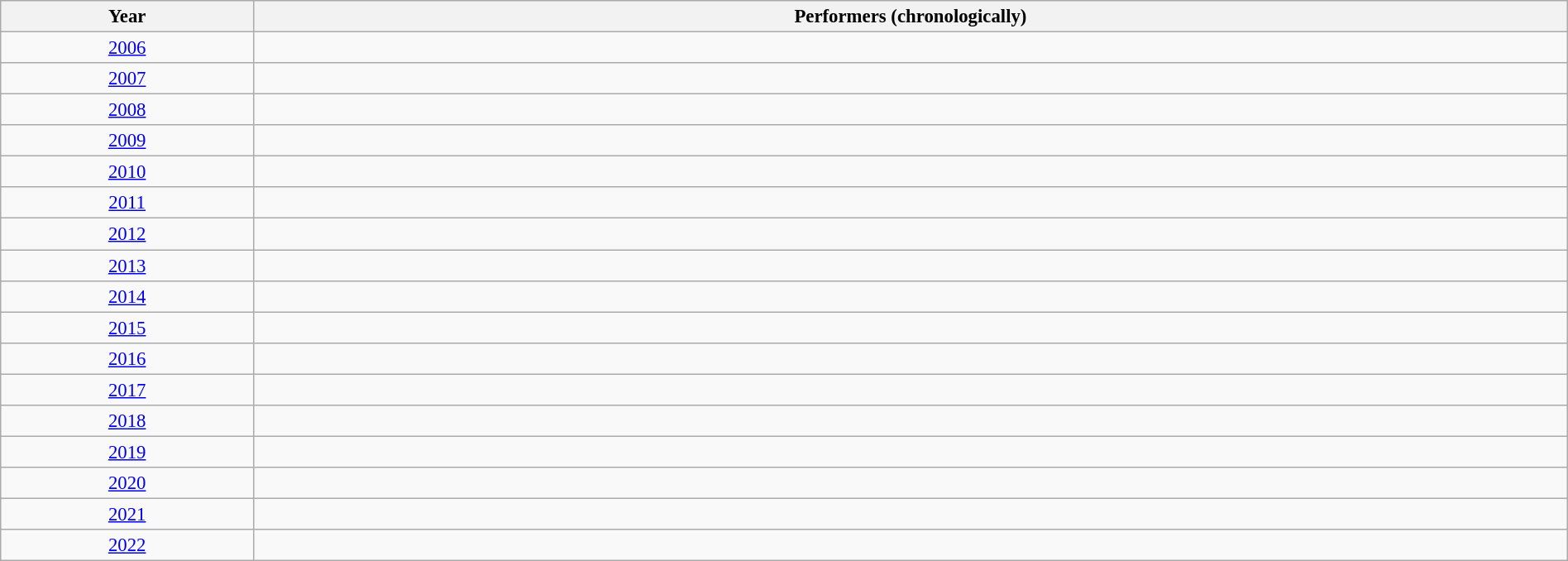<table class="wikitable sortable" style="font-size:95%; width:100%">
<tr>
<th>Year</th>
<th>Performers (chronologically)</th>
</tr>
<tr>
<td align="center"><a href='#'>2006</a></td>
<td></td>
</tr>
<tr>
<td align="center"><a href='#'>2007</a></td>
<td></td>
</tr>
<tr>
<td align="center"><a href='#'>2008</a></td>
<td></td>
</tr>
<tr>
<td align="center"><a href='#'>2009</a></td>
<td></td>
</tr>
<tr>
<td align="center"><a href='#'>2010</a></td>
<td></td>
</tr>
<tr>
<td align="center"><a href='#'>2011</a></td>
<td></td>
</tr>
<tr>
<td align="center"><a href='#'>2012</a></td>
<td></td>
</tr>
<tr>
<td align="center"><a href='#'>2013</a></td>
<td></td>
</tr>
<tr>
<td align="center"><a href='#'>2014</a></td>
<td></td>
</tr>
<tr>
<td align="center"><a href='#'>2015</a></td>
<td></td>
</tr>
<tr>
<td align="center"><a href='#'>2016</a></td>
<td></td>
</tr>
<tr>
<td align="center"><a href='#'>2017</a></td>
<td></td>
</tr>
<tr>
<td align="center"><a href='#'>2018</a></td>
<td></td>
</tr>
<tr>
<td align="center"><a href='#'>2019</a></td>
<td></td>
</tr>
<tr>
<td align="center"><a href='#'>2020</a></td>
<td></td>
</tr>
<tr>
<td align="center"><a href='#'>2021</a></td>
<td></td>
</tr>
<tr>
<td align="center"><a href='#'>2022</a></td>
<td></td>
</tr>
</table>
